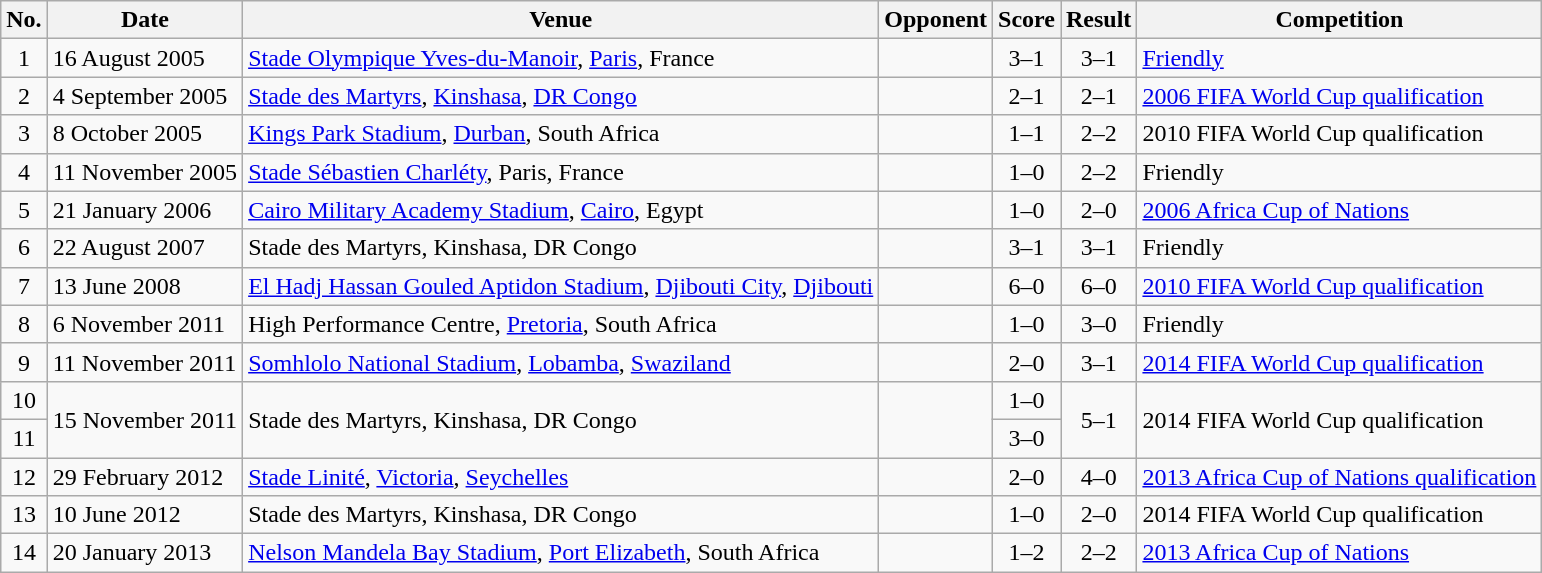<table class="wikitable sortable">
<tr>
<th scope="col">No.</th>
<th scope="col">Date</th>
<th scope="col">Venue</th>
<th scope="col">Opponent</th>
<th scope="col">Score</th>
<th scope="col">Result</th>
<th scope="col">Competition</th>
</tr>
<tr>
<td align="center">1</td>
<td>16 August 2005</td>
<td><a href='#'>Stade Olympique Yves-du-Manoir</a>, <a href='#'>Paris</a>, France</td>
<td></td>
<td align="center">3–1</td>
<td align="center">3–1</td>
<td><a href='#'>Friendly</a></td>
</tr>
<tr>
<td align="center">2</td>
<td>4 September 2005</td>
<td><a href='#'>Stade des Martyrs</a>, <a href='#'>Kinshasa</a>, <a href='#'>DR Congo</a></td>
<td></td>
<td align="center">2–1</td>
<td align="center">2–1</td>
<td><a href='#'>2006 FIFA World Cup qualification</a></td>
</tr>
<tr>
<td align="center">3</td>
<td>8 October 2005</td>
<td><a href='#'>Kings Park Stadium</a>, <a href='#'>Durban</a>, South Africa</td>
<td></td>
<td align="center">1–1</td>
<td align="center">2–2</td>
<td>2010 FIFA World Cup qualification</td>
</tr>
<tr>
<td align="center">4</td>
<td>11 November 2005</td>
<td><a href='#'>Stade Sébastien Charléty</a>, Paris, France</td>
<td></td>
<td align="center">1–0</td>
<td align="center">2–2</td>
<td>Friendly</td>
</tr>
<tr>
<td align="center">5</td>
<td>21 January 2006</td>
<td><a href='#'>Cairo Military Academy Stadium</a>, <a href='#'>Cairo</a>, Egypt</td>
<td></td>
<td align="center">1–0</td>
<td align="center">2–0</td>
<td><a href='#'>2006 Africa Cup of Nations</a></td>
</tr>
<tr>
<td align="center">6</td>
<td>22 August 2007</td>
<td>Stade des Martyrs, Kinshasa, DR Congo</td>
<td></td>
<td align="center">3–1</td>
<td align="center">3–1</td>
<td>Friendly</td>
</tr>
<tr>
<td align="center">7</td>
<td>13 June 2008</td>
<td><a href='#'>El Hadj Hassan Gouled Aptidon Stadium</a>, <a href='#'>Djibouti City</a>, <a href='#'>Djibouti</a></td>
<td></td>
<td align="center">6–0</td>
<td align="center">6–0</td>
<td><a href='#'>2010 FIFA World Cup qualification</a></td>
</tr>
<tr>
<td align="center">8</td>
<td>6 November 2011</td>
<td>High Performance Centre, <a href='#'>Pretoria</a>, South Africa</td>
<td></td>
<td align="center">1–0</td>
<td align="center">3–0</td>
<td>Friendly</td>
</tr>
<tr>
<td align="center">9</td>
<td>11 November 2011</td>
<td><a href='#'>Somhlolo National Stadium</a>, <a href='#'>Lobamba</a>, <a href='#'>Swaziland</a></td>
<td></td>
<td align="center">2–0</td>
<td align="center">3–1</td>
<td><a href='#'>2014 FIFA World Cup qualification</a></td>
</tr>
<tr>
<td align="center">10</td>
<td rowspan="2">15 November 2011</td>
<td rowspan="2">Stade des Martyrs, Kinshasa, DR Congo</td>
<td rowspan="2"></td>
<td align="center">1–0</td>
<td rowspan="2" style="text-align:center">5–1</td>
<td rowspan="2">2014 FIFA World Cup qualification</td>
</tr>
<tr>
<td align="center">11</td>
<td align="center">3–0</td>
</tr>
<tr>
<td align="center">12</td>
<td>29 February 2012</td>
<td><a href='#'>Stade Linité</a>, <a href='#'>Victoria</a>, <a href='#'>Seychelles</a></td>
<td></td>
<td align="center">2–0</td>
<td align="center">4–0</td>
<td><a href='#'>2013 Africa Cup of Nations qualification</a></td>
</tr>
<tr>
<td align="center">13</td>
<td>10 June 2012</td>
<td>Stade des Martyrs, Kinshasa, DR Congo</td>
<td></td>
<td align="center">1–0</td>
<td align="center">2–0</td>
<td>2014 FIFA World Cup qualification</td>
</tr>
<tr>
<td align="center">14</td>
<td>20 January 2013</td>
<td><a href='#'>Nelson Mandela Bay Stadium</a>, <a href='#'>Port Elizabeth</a>, South Africa</td>
<td></td>
<td align="center">1–2</td>
<td align="center">2–2</td>
<td><a href='#'>2013 Africa Cup of Nations</a></td>
</tr>
</table>
